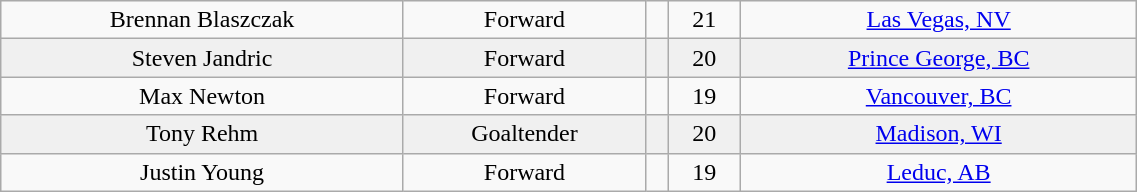<table class="wikitable" width="60%">
<tr align="center" bgcolor="">
<td>Brennan Blaszczak</td>
<td>Forward</td>
<td></td>
<td>21</td>
<td><a href='#'>Las Vegas, NV</a></td>
</tr>
<tr align="center" bgcolor="f0f0f0">
<td>Steven Jandric</td>
<td>Forward</td>
<td></td>
<td>20</td>
<td><a href='#'>Prince George, BC</a></td>
</tr>
<tr align="center" bgcolor="">
<td>Max Newton</td>
<td>Forward</td>
<td></td>
<td>19</td>
<td><a href='#'>Vancouver, BC</a></td>
</tr>
<tr align="center" bgcolor="f0f0f0">
<td>Tony Rehm</td>
<td>Goaltender</td>
<td></td>
<td>20</td>
<td><a href='#'>Madison, WI</a></td>
</tr>
<tr align="center" bgcolor="">
<td>Justin Young</td>
<td>Forward</td>
<td></td>
<td>19</td>
<td><a href='#'>Leduc, AB</a></td>
</tr>
</table>
